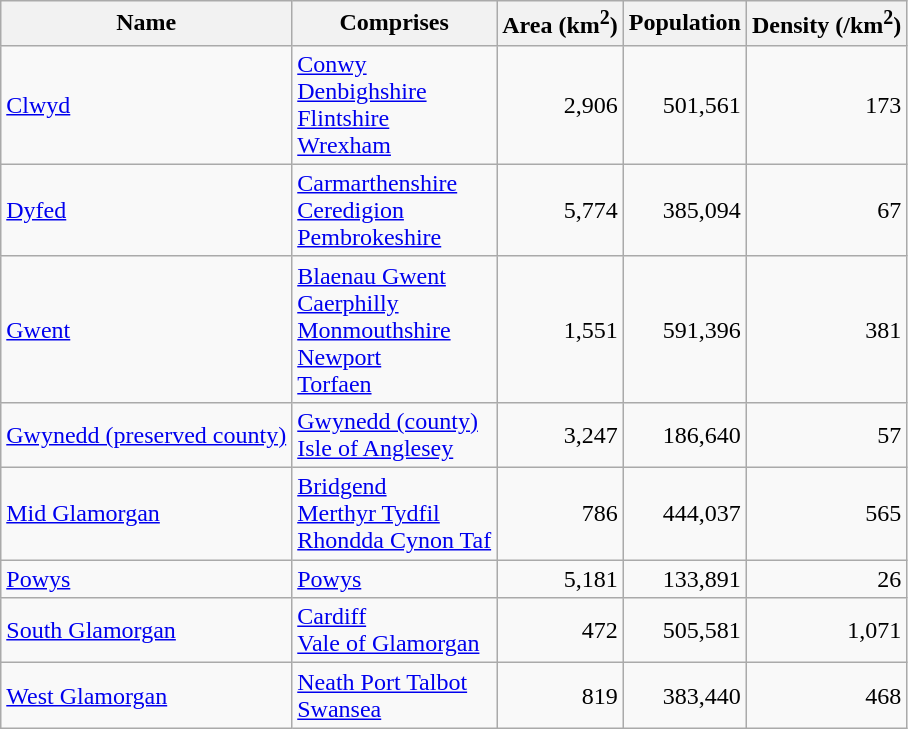<table class="wikitable sortable" id="list">
<tr>
<th>Name</th>
<th>Comprises</th>
<th>Area (km<sup>2</sup>)</th>
<th>Population</th>
<th>Density (/km<sup>2</sup>)</th>
</tr>
<tr>
<td><a href='#'>Clwyd</a></td>
<td><a href='#'>Conwy</a><br><a href='#'>Denbighshire</a><br><a href='#'>Flintshire</a><br><a href='#'>Wrexham</a></td>
<td align="right">2,906</td>
<td align="right">501,561</td>
<td align="right">173</td>
</tr>
<tr>
<td><a href='#'>Dyfed</a></td>
<td><a href='#'>Carmarthenshire</a><br><a href='#'>Ceredigion</a><br><a href='#'>Pembrokeshire</a></td>
<td align="right">5,774</td>
<td align="right">385,094</td>
<td align="right">67</td>
</tr>
<tr>
<td><a href='#'>Gwent</a></td>
<td><a href='#'>Blaenau Gwent</a><br><a href='#'>Caerphilly</a><br><a href='#'>Monmouthshire</a><br><a href='#'>Newport</a><br><a href='#'>Torfaen</a></td>
<td align="right">1,551</td>
<td align="right">591,396</td>
<td align="right">381</td>
</tr>
<tr>
<td><a href='#'>Gwynedd (preserved county)</a></td>
<td><a href='#'>Gwynedd (county)</a><br><a href='#'>Isle of Anglesey</a></td>
<td align="right">3,247</td>
<td align="right">186,640</td>
<td align="right">57</td>
</tr>
<tr>
<td><a href='#'>Mid Glamorgan</a></td>
<td><a href='#'>Bridgend</a><br><a href='#'>Merthyr Tydfil</a><br><a href='#'>Rhondda Cynon Taf</a></td>
<td align="right">786</td>
<td align="right">444,037</td>
<td align="right">565</td>
</tr>
<tr>
<td><a href='#'>Powys</a></td>
<td><a href='#'>Powys</a></td>
<td align="right">5,181</td>
<td align="right">133,891</td>
<td align="right">26</td>
</tr>
<tr>
<td><a href='#'>South Glamorgan</a></td>
<td><a href='#'>Cardiff</a><br><a href='#'>Vale of Glamorgan</a></td>
<td align="right">472</td>
<td align="right">505,581</td>
<td align="right">1,071</td>
</tr>
<tr>
<td><a href='#'>West Glamorgan</a></td>
<td><a href='#'>Neath Port Talbot</a><br><a href='#'>Swansea</a></td>
<td align="right">819</td>
<td align="right">383,440</td>
<td align="right">468</td>
</tr>
</table>
